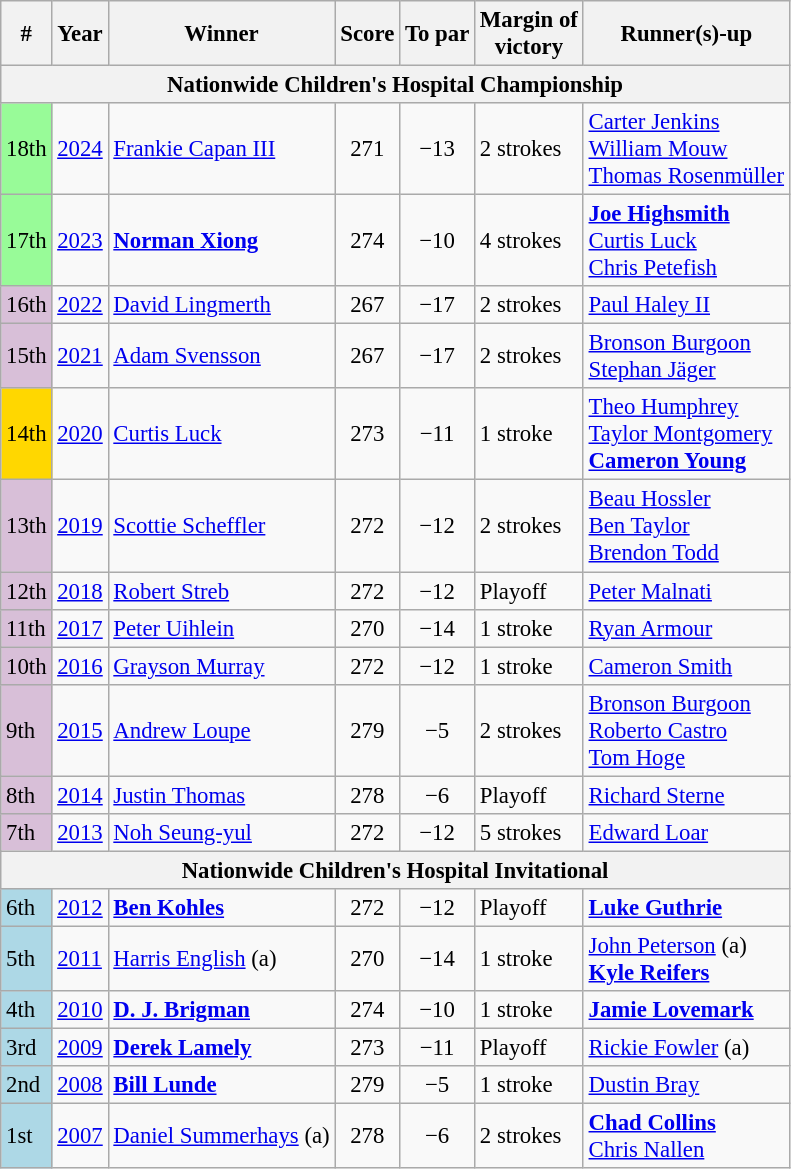<table class=wikitable style=font-size:95%>
<tr>
<th>#</th>
<th>Year</th>
<th>Winner</th>
<th>Score</th>
<th>To par</th>
<th>Margin of<br>victory</th>
<th>Runner(s)-up</th>
</tr>
<tr>
<th colspan=7>Nationwide Children's Hospital Championship</th>
</tr>
<tr>
<td style="background:palegreen">18th</td>
<td><a href='#'>2024</a></td>
<td> <a href='#'>Frankie Capan III</a></td>
<td align=center>271</td>
<td align=center>−13</td>
<td>2 strokes</td>
<td> <a href='#'>Carter Jenkins</a><br> <a href='#'>William Mouw</a><br> <a href='#'>Thomas Rosenmüller</a></td>
</tr>
<tr>
<td style="background:palegreen">17th</td>
<td><a href='#'>2023</a></td>
<td> <strong><a href='#'>Norman Xiong</a></strong></td>
<td align=center>274</td>
<td align=center>−10</td>
<td>4 strokes</td>
<td> <strong><a href='#'>Joe Highsmith</a></strong><br> <a href='#'>Curtis Luck</a><br> <a href='#'>Chris Petefish</a></td>
</tr>
<tr>
<td style="background:thistle">16th</td>
<td><a href='#'>2022</a></td>
<td> <a href='#'>David Lingmerth</a></td>
<td align=center>267</td>
<td align=center>−17</td>
<td>2 strokes</td>
<td> <a href='#'>Paul Haley II</a></td>
</tr>
<tr>
<td style="background:thistle">15th</td>
<td><a href='#'>2021</a></td>
<td> <a href='#'>Adam Svensson</a></td>
<td align=center>267</td>
<td align=center>−17</td>
<td>2 strokes</td>
<td> <a href='#'>Bronson Burgoon</a><br> <a href='#'>Stephan Jäger</a></td>
</tr>
<tr>
<td style="background:gold">14th</td>
<td><a href='#'>2020</a></td>
<td> <a href='#'>Curtis Luck</a></td>
<td align=center>273</td>
<td align=center>−11</td>
<td>1 stroke</td>
<td> <a href='#'>Theo Humphrey</a><br> <a href='#'>Taylor Montgomery</a><br> <strong><a href='#'>Cameron Young</a></strong></td>
</tr>
<tr>
<td style="background:thistle">13th</td>
<td><a href='#'>2019</a></td>
<td> <a href='#'>Scottie Scheffler</a></td>
<td align=center>272</td>
<td align=center>−12</td>
<td>2 strokes</td>
<td> <a href='#'>Beau Hossler</a><br> <a href='#'>Ben Taylor</a><br> <a href='#'>Brendon Todd</a></td>
</tr>
<tr>
<td style="background:thistle">12th</td>
<td><a href='#'>2018</a></td>
<td> <a href='#'>Robert Streb</a></td>
<td align=center>272</td>
<td align=center>−12</td>
<td>Playoff</td>
<td> <a href='#'>Peter Malnati</a></td>
</tr>
<tr>
<td style="background:thistle">11th</td>
<td><a href='#'>2017</a></td>
<td> <a href='#'>Peter Uihlein</a></td>
<td align=center>270</td>
<td align=center>−14</td>
<td>1 stroke</td>
<td> <a href='#'>Ryan Armour</a></td>
</tr>
<tr>
<td style="background:thistle">10th</td>
<td><a href='#'>2016</a></td>
<td> <a href='#'>Grayson Murray</a></td>
<td align=center>272</td>
<td align=center>−12</td>
<td>1 stroke</td>
<td> <a href='#'>Cameron Smith</a></td>
</tr>
<tr>
<td style="background:thistle">9th</td>
<td><a href='#'>2015</a></td>
<td> <a href='#'>Andrew Loupe</a></td>
<td align=center>279</td>
<td align=center>−5</td>
<td>2 strokes</td>
<td> <a href='#'>Bronson Burgoon</a><br> <a href='#'>Roberto Castro</a><br> <a href='#'>Tom Hoge</a></td>
</tr>
<tr>
<td style="background:thistle">8th</td>
<td><a href='#'>2014</a></td>
<td> <a href='#'>Justin Thomas</a></td>
<td align=center>278</td>
<td align=center>−6</td>
<td>Playoff</td>
<td> <a href='#'>Richard Sterne</a></td>
</tr>
<tr>
<td style="background:thistle">7th</td>
<td><a href='#'>2013</a></td>
<td> <a href='#'>Noh Seung-yul</a></td>
<td align=center>272</td>
<td align=center>−12</td>
<td>5 strokes</td>
<td> <a href='#'>Edward Loar</a></td>
</tr>
<tr>
<th colspan=7>Nationwide Children's Hospital Invitational</th>
</tr>
<tr>
<td style="background:lightblue">6th</td>
<td><a href='#'>2012</a></td>
<td> <strong><a href='#'>Ben Kohles</a></strong></td>
<td align=center>272</td>
<td align=center>−12</td>
<td>Playoff</td>
<td> <strong><a href='#'>Luke Guthrie</a></strong></td>
</tr>
<tr>
<td style="background:lightblue">5th</td>
<td><a href='#'>2011</a></td>
<td> <a href='#'>Harris English</a> (a)</td>
<td align=center>270</td>
<td align=center>−14</td>
<td>1 stroke</td>
<td> <a href='#'>John Peterson</a> (a)<br> <strong><a href='#'>Kyle Reifers</a></strong></td>
</tr>
<tr>
<td style="background:lightblue">4th</td>
<td><a href='#'>2010</a></td>
<td> <strong><a href='#'>D. J. Brigman</a></strong></td>
<td align=center>274</td>
<td align=center>−10</td>
<td>1 stroke</td>
<td> <strong><a href='#'>Jamie Lovemark</a></strong></td>
</tr>
<tr>
<td style="background:lightblue">3rd</td>
<td><a href='#'>2009</a></td>
<td> <strong><a href='#'>Derek Lamely</a></strong></td>
<td align=center>273</td>
<td align=center>−11</td>
<td>Playoff</td>
<td> <a href='#'>Rickie Fowler</a> (a)</td>
</tr>
<tr>
<td style="background:lightblue">2nd</td>
<td><a href='#'>2008</a></td>
<td> <strong><a href='#'>Bill Lunde</a></strong></td>
<td align=center>279</td>
<td align=center>−5</td>
<td>1 stroke</td>
<td> <a href='#'>Dustin Bray</a></td>
</tr>
<tr>
<td style="background:lightblue">1st</td>
<td><a href='#'>2007</a></td>
<td> <a href='#'>Daniel Summerhays</a> (a)</td>
<td align=center>278</td>
<td align=center>−6</td>
<td>2 strokes</td>
<td> <strong><a href='#'>Chad Collins</a></strong><br> <a href='#'>Chris Nallen</a></td>
</tr>
</table>
